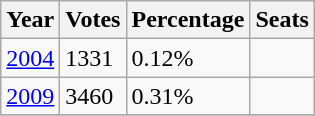<table class="wikitable sortable">
<tr>
<th>Year</th>
<th>Votes</th>
<th>Percentage</th>
<th>Seats</th>
</tr>
<tr>
<td><a href='#'>2004</a></td>
<td>1331</td>
<td>0.12%</td>
<td></td>
</tr>
<tr>
<td><a href='#'>2009</a></td>
<td>3460</td>
<td>0.31%</td>
<td></td>
</tr>
<tr>
</tr>
</table>
